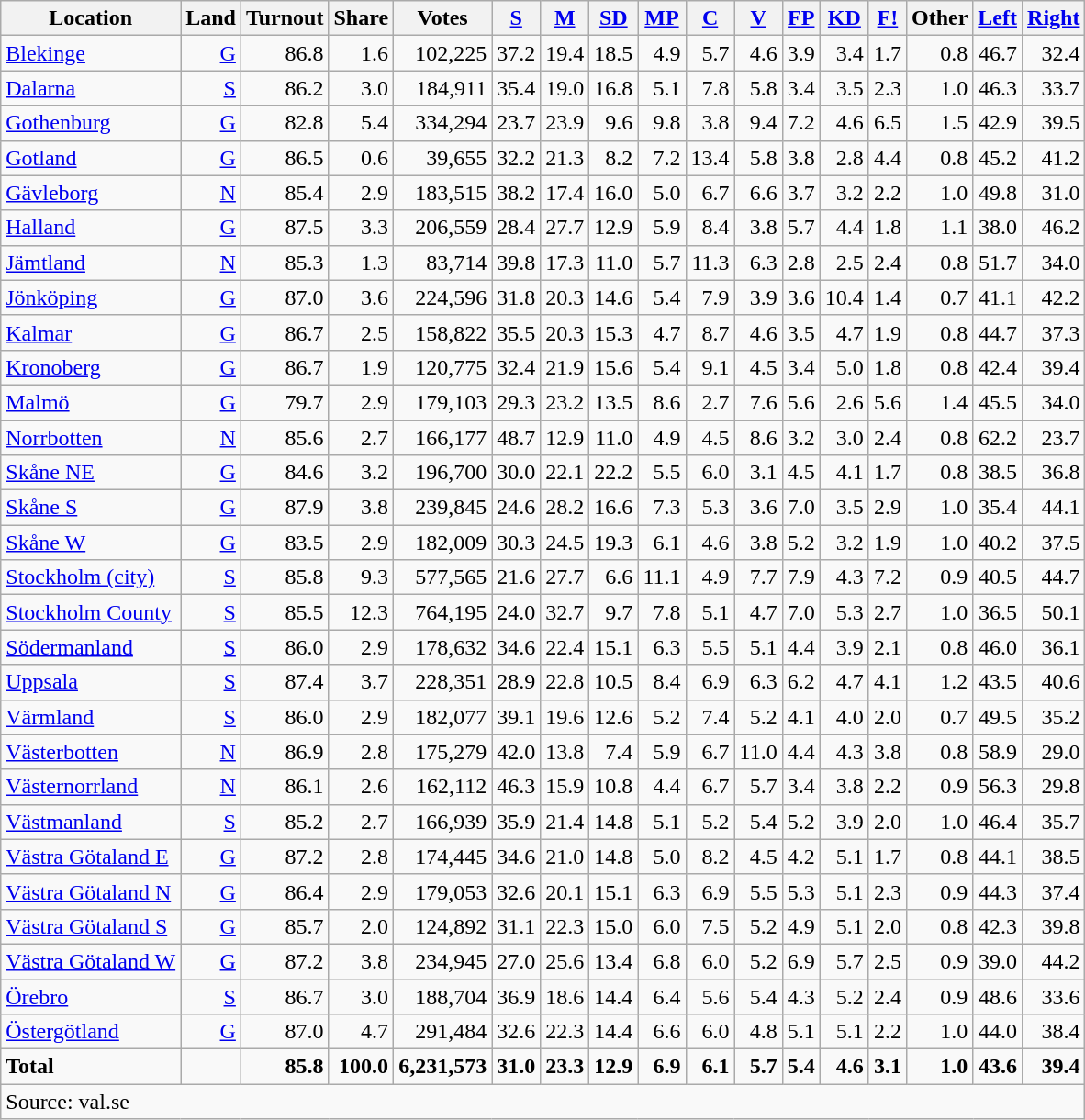<table class="wikitable sortable" style=text-align:right>
<tr>
<th>Location</th>
<th>Land</th>
<th>Turnout</th>
<th>Share</th>
<th>Votes</th>
<th><a href='#'>S</a></th>
<th><a href='#'>M</a></th>
<th><a href='#'>SD</a></th>
<th><a href='#'>MP</a></th>
<th><a href='#'>C</a></th>
<th><a href='#'>V</a></th>
<th><a href='#'>FP</a></th>
<th><a href='#'>KD</a></th>
<th><a href='#'>F!</a></th>
<th>Other</th>
<th><a href='#'>Left</a></th>
<th><a href='#'>Right</a></th>
</tr>
<tr>
<td align=left><a href='#'>Blekinge</a></td>
<td><a href='#'>G</a></td>
<td>86.8</td>
<td>1.6</td>
<td>102,225</td>
<td>37.2</td>
<td>19.4</td>
<td>18.5</td>
<td>4.9</td>
<td>5.7</td>
<td>4.6</td>
<td>3.9</td>
<td>3.4</td>
<td>1.7</td>
<td>0.8</td>
<td>46.7</td>
<td>32.4</td>
</tr>
<tr>
<td align=left><a href='#'>Dalarna</a></td>
<td><a href='#'>S</a></td>
<td>86.2</td>
<td>3.0</td>
<td>184,911</td>
<td>35.4</td>
<td>19.0</td>
<td>16.8</td>
<td>5.1</td>
<td>7.8</td>
<td>5.8</td>
<td>3.4</td>
<td>3.5</td>
<td>2.3</td>
<td>1.0</td>
<td>46.3</td>
<td>33.7</td>
</tr>
<tr>
<td align=left><a href='#'>Gothenburg</a></td>
<td><a href='#'>G</a></td>
<td>82.8</td>
<td>5.4</td>
<td>334,294</td>
<td>23.7</td>
<td>23.9</td>
<td>9.6</td>
<td>9.8</td>
<td>3.8</td>
<td>9.4</td>
<td>7.2</td>
<td>4.6</td>
<td>6.5</td>
<td>1.5</td>
<td>42.9</td>
<td>39.5</td>
</tr>
<tr>
<td align=left><a href='#'>Gotland</a></td>
<td><a href='#'>G</a></td>
<td>86.5</td>
<td>0.6</td>
<td>39,655</td>
<td>32.2</td>
<td>21.3</td>
<td>8.2</td>
<td>7.2</td>
<td>13.4</td>
<td>5.8</td>
<td>3.8</td>
<td>2.8</td>
<td>4.4</td>
<td>0.8</td>
<td>45.2</td>
<td>41.2</td>
</tr>
<tr>
<td align=left><a href='#'>Gävleborg</a></td>
<td><a href='#'>N</a></td>
<td>85.4</td>
<td>2.9</td>
<td>183,515</td>
<td>38.2</td>
<td>17.4</td>
<td>16.0</td>
<td>5.0</td>
<td>6.7</td>
<td>6.6</td>
<td>3.7</td>
<td>3.2</td>
<td>2.2</td>
<td>1.0</td>
<td>49.8</td>
<td>31.0</td>
</tr>
<tr>
<td align=left><a href='#'>Halland</a></td>
<td><a href='#'>G</a></td>
<td>87.5</td>
<td>3.3</td>
<td>206,559</td>
<td>28.4</td>
<td>27.7</td>
<td>12.9</td>
<td>5.9</td>
<td>8.4</td>
<td>3.8</td>
<td>5.7</td>
<td>4.4</td>
<td>1.8</td>
<td>1.1</td>
<td>38.0</td>
<td>46.2</td>
</tr>
<tr>
<td align=left><a href='#'>Jämtland</a></td>
<td><a href='#'>N</a></td>
<td>85.3</td>
<td>1.3</td>
<td>83,714</td>
<td>39.8</td>
<td>17.3</td>
<td>11.0</td>
<td>5.7</td>
<td>11.3</td>
<td>6.3</td>
<td>2.8</td>
<td>2.5</td>
<td>2.4</td>
<td>0.8</td>
<td>51.7</td>
<td>34.0</td>
</tr>
<tr>
<td align=left><a href='#'>Jönköping</a></td>
<td><a href='#'>G</a></td>
<td>87.0</td>
<td>3.6</td>
<td>224,596</td>
<td>31.8</td>
<td>20.3</td>
<td>14.6</td>
<td>5.4</td>
<td>7.9</td>
<td>3.9</td>
<td>3.6</td>
<td>10.4</td>
<td>1.4</td>
<td>0.7</td>
<td>41.1</td>
<td>42.2</td>
</tr>
<tr>
<td align=left><a href='#'>Kalmar</a></td>
<td><a href='#'>G</a></td>
<td>86.7</td>
<td>2.5</td>
<td>158,822</td>
<td>35.5</td>
<td>20.3</td>
<td>15.3</td>
<td>4.7</td>
<td>8.7</td>
<td>4.6</td>
<td>3.5</td>
<td>4.7</td>
<td>1.9</td>
<td>0.8</td>
<td>44.7</td>
<td>37.3</td>
</tr>
<tr>
<td align=left><a href='#'>Kronoberg</a></td>
<td><a href='#'>G</a></td>
<td>86.7</td>
<td>1.9</td>
<td>120,775</td>
<td>32.4</td>
<td>21.9</td>
<td>15.6</td>
<td>5.4</td>
<td>9.1</td>
<td>4.5</td>
<td>3.4</td>
<td>5.0</td>
<td>1.8</td>
<td>0.8</td>
<td>42.4</td>
<td>39.4</td>
</tr>
<tr>
<td align=left><a href='#'>Malmö</a></td>
<td><a href='#'>G</a></td>
<td>79.7</td>
<td>2.9</td>
<td>179,103</td>
<td>29.3</td>
<td>23.2</td>
<td>13.5</td>
<td>8.6</td>
<td>2.7</td>
<td>7.6</td>
<td>5.6</td>
<td>2.6</td>
<td>5.6</td>
<td>1.4</td>
<td>45.5</td>
<td>34.0</td>
</tr>
<tr>
<td align=left><a href='#'>Norrbotten</a></td>
<td><a href='#'>N</a></td>
<td>85.6</td>
<td>2.7</td>
<td>166,177</td>
<td>48.7</td>
<td>12.9</td>
<td>11.0</td>
<td>4.9</td>
<td>4.5</td>
<td>8.6</td>
<td>3.2</td>
<td>3.0</td>
<td>2.4</td>
<td>0.8</td>
<td>62.2</td>
<td>23.7</td>
</tr>
<tr>
<td align=left><a href='#'>Skåne NE</a></td>
<td><a href='#'>G</a></td>
<td>84.6</td>
<td>3.2</td>
<td>196,700</td>
<td>30.0</td>
<td>22.1</td>
<td>22.2</td>
<td>5.5</td>
<td>6.0</td>
<td>3.1</td>
<td>4.5</td>
<td>4.1</td>
<td>1.7</td>
<td>0.8</td>
<td>38.5</td>
<td>36.8</td>
</tr>
<tr>
<td align=left><a href='#'>Skåne S</a></td>
<td><a href='#'>G</a></td>
<td>87.9</td>
<td>3.8</td>
<td>239,845</td>
<td>24.6</td>
<td>28.2</td>
<td>16.6</td>
<td>7.3</td>
<td>5.3</td>
<td>3.6</td>
<td>7.0</td>
<td>3.5</td>
<td>2.9</td>
<td>1.0</td>
<td>35.4</td>
<td>44.1</td>
</tr>
<tr>
<td align=left><a href='#'>Skåne W</a></td>
<td><a href='#'>G</a></td>
<td>83.5</td>
<td>2.9</td>
<td>182,009</td>
<td>30.3</td>
<td>24.5</td>
<td>19.3</td>
<td>6.1</td>
<td>4.6</td>
<td>3.8</td>
<td>5.2</td>
<td>3.2</td>
<td>1.9</td>
<td>1.0</td>
<td>40.2</td>
<td>37.5</td>
</tr>
<tr>
<td align=left><a href='#'>Stockholm (city)</a></td>
<td><a href='#'>S</a></td>
<td>85.8</td>
<td>9.3</td>
<td>577,565</td>
<td>21.6</td>
<td>27.7</td>
<td>6.6</td>
<td>11.1</td>
<td>4.9</td>
<td>7.7</td>
<td>7.9</td>
<td>4.3</td>
<td>7.2</td>
<td>0.9</td>
<td>40.5</td>
<td>44.7</td>
</tr>
<tr>
<td align=left><a href='#'>Stockholm County</a></td>
<td><a href='#'>S</a></td>
<td>85.5</td>
<td>12.3</td>
<td>764,195</td>
<td>24.0</td>
<td>32.7</td>
<td>9.7</td>
<td>7.8</td>
<td>5.1</td>
<td>4.7</td>
<td>7.0</td>
<td>5.3</td>
<td>2.7</td>
<td>1.0</td>
<td>36.5</td>
<td>50.1</td>
</tr>
<tr>
<td align=left><a href='#'>Södermanland</a></td>
<td><a href='#'>S</a></td>
<td>86.0</td>
<td>2.9</td>
<td>178,632</td>
<td>34.6</td>
<td>22.4</td>
<td>15.1</td>
<td>6.3</td>
<td>5.5</td>
<td>5.1</td>
<td>4.4</td>
<td>3.9</td>
<td>2.1</td>
<td>0.8</td>
<td>46.0</td>
<td>36.1</td>
</tr>
<tr>
<td align=left><a href='#'>Uppsala</a></td>
<td><a href='#'>S</a></td>
<td>87.4</td>
<td>3.7</td>
<td>228,351</td>
<td>28.9</td>
<td>22.8</td>
<td>10.5</td>
<td>8.4</td>
<td>6.9</td>
<td>6.3</td>
<td>6.2</td>
<td>4.7</td>
<td>4.1</td>
<td>1.2</td>
<td>43.5</td>
<td>40.6</td>
</tr>
<tr>
<td align=left><a href='#'>Värmland</a></td>
<td><a href='#'>S</a></td>
<td>86.0</td>
<td>2.9</td>
<td>182,077</td>
<td>39.1</td>
<td>19.6</td>
<td>12.6</td>
<td>5.2</td>
<td>7.4</td>
<td>5.2</td>
<td>4.1</td>
<td>4.0</td>
<td>2.0</td>
<td>0.7</td>
<td>49.5</td>
<td>35.2</td>
</tr>
<tr>
<td align=left><a href='#'>Västerbotten</a></td>
<td><a href='#'>N</a></td>
<td>86.9</td>
<td>2.8</td>
<td>175,279</td>
<td>42.0</td>
<td>13.8</td>
<td>7.4</td>
<td>5.9</td>
<td>6.7</td>
<td>11.0</td>
<td>4.4</td>
<td>4.3</td>
<td>3.8</td>
<td>0.8</td>
<td>58.9</td>
<td>29.0</td>
</tr>
<tr>
<td align=left><a href='#'>Västernorrland</a></td>
<td><a href='#'>N</a></td>
<td>86.1</td>
<td>2.6</td>
<td>162,112</td>
<td>46.3</td>
<td>15.9</td>
<td>10.8</td>
<td>4.4</td>
<td>6.7</td>
<td>5.7</td>
<td>3.4</td>
<td>3.8</td>
<td>2.2</td>
<td>0.9</td>
<td>56.3</td>
<td>29.8</td>
</tr>
<tr>
<td align=left><a href='#'>Västmanland</a></td>
<td><a href='#'>S</a></td>
<td>85.2</td>
<td>2.7</td>
<td>166,939</td>
<td>35.9</td>
<td>21.4</td>
<td>14.8</td>
<td>5.1</td>
<td>5.2</td>
<td>5.4</td>
<td>5.2</td>
<td>3.9</td>
<td>2.0</td>
<td>1.0</td>
<td>46.4</td>
<td>35.7</td>
</tr>
<tr>
<td align=left><a href='#'>Västra Götaland E</a></td>
<td><a href='#'>G</a></td>
<td>87.2</td>
<td>2.8</td>
<td>174,445</td>
<td>34.6</td>
<td>21.0</td>
<td>14.8</td>
<td>5.0</td>
<td>8.2</td>
<td>4.5</td>
<td>4.2</td>
<td>5.1</td>
<td>1.7</td>
<td>0.8</td>
<td>44.1</td>
<td>38.5</td>
</tr>
<tr>
<td align=left><a href='#'>Västra Götaland N</a></td>
<td><a href='#'>G</a></td>
<td>86.4</td>
<td>2.9</td>
<td>179,053</td>
<td>32.6</td>
<td>20.1</td>
<td>15.1</td>
<td>6.3</td>
<td>6.9</td>
<td>5.5</td>
<td>5.3</td>
<td>5.1</td>
<td>2.3</td>
<td>0.9</td>
<td>44.3</td>
<td>37.4</td>
</tr>
<tr>
<td align=left><a href='#'>Västra Götaland S</a></td>
<td><a href='#'>G</a></td>
<td>85.7</td>
<td>2.0</td>
<td>124,892</td>
<td>31.1</td>
<td>22.3</td>
<td>15.0</td>
<td>6.0</td>
<td>7.5</td>
<td>5.2</td>
<td>4.9</td>
<td>5.1</td>
<td>2.0</td>
<td>0.8</td>
<td>42.3</td>
<td>39.8</td>
</tr>
<tr>
<td align=left><a href='#'>Västra Götaland W</a></td>
<td><a href='#'>G</a></td>
<td>87.2</td>
<td>3.8</td>
<td>234,945</td>
<td>27.0</td>
<td>25.6</td>
<td>13.4</td>
<td>6.8</td>
<td>6.0</td>
<td>5.2</td>
<td>6.9</td>
<td>5.7</td>
<td>2.5</td>
<td>0.9</td>
<td>39.0</td>
<td>44.2</td>
</tr>
<tr>
<td align=left><a href='#'>Örebro</a></td>
<td><a href='#'>S</a></td>
<td>86.7</td>
<td>3.0</td>
<td>188,704</td>
<td>36.9</td>
<td>18.6</td>
<td>14.4</td>
<td>6.4</td>
<td>5.6</td>
<td>5.4</td>
<td>4.3</td>
<td>5.2</td>
<td>2.4</td>
<td>0.9</td>
<td>48.6</td>
<td>33.6</td>
</tr>
<tr>
<td align=left><a href='#'>Östergötland</a></td>
<td><a href='#'>G</a></td>
<td>87.0</td>
<td>4.7</td>
<td>291,484</td>
<td>32.6</td>
<td>22.3</td>
<td>14.4</td>
<td>6.6</td>
<td>6.0</td>
<td>4.8</td>
<td>5.1</td>
<td>5.1</td>
<td>2.2</td>
<td>1.0</td>
<td>44.0</td>
<td>38.4</td>
</tr>
<tr>
<td align=left><strong>Total</strong></td>
<td></td>
<td><strong>85.8</strong></td>
<td><strong>100.0</strong></td>
<td><strong>6,231,573</strong></td>
<td><strong>31.0</strong></td>
<td><strong>23.3</strong></td>
<td><strong>12.9</strong></td>
<td><strong>6.9</strong></td>
<td><strong>6.1</strong></td>
<td><strong>5.7</strong></td>
<td><strong>5.4</strong></td>
<td><strong>4.6</strong></td>
<td><strong>3.1</strong></td>
<td><strong>1.0</strong></td>
<td><strong>43.6</strong></td>
<td><strong>39.4</strong></td>
</tr>
<tr>
<td align=left colspan=17>Source: val.se </td>
</tr>
</table>
